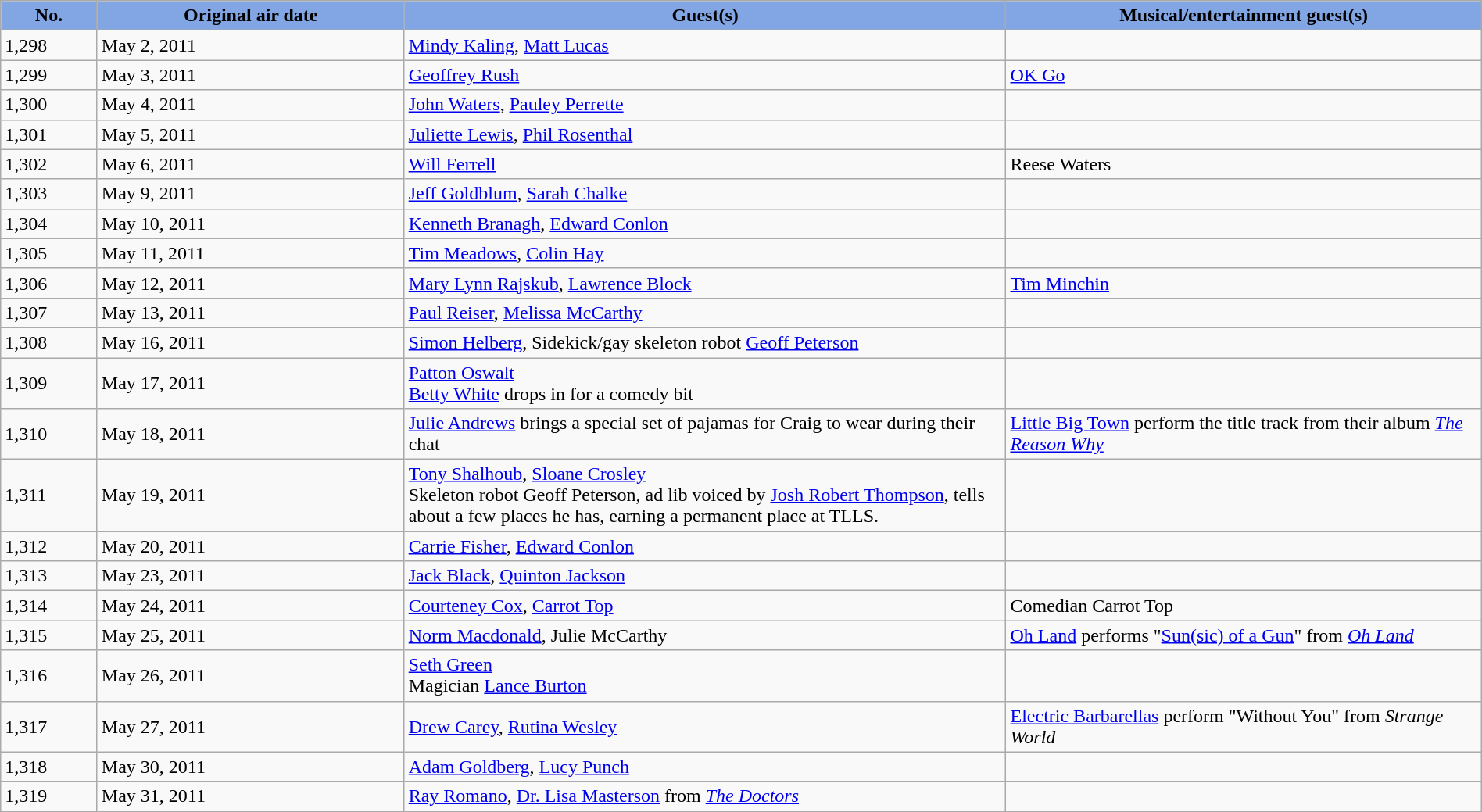<table class="wikitable plainrowheaders" style="width:100%;">
<tr>
<th style="width:50px; background:#81a6e3;">No.</th>
<th style="width:175px; background:#81a6e3;">Original air date</th>
<th style="width:350px; background:#81a6e3;">Guest(s)</th>
<th style="width:275px; background:#81a6e3;">Musical/entertainment guest(s)</th>
</tr>
<tr>
<td>1,298</td>
<td>May 2, 2011</td>
<td><a href='#'>Mindy Kaling</a>, <a href='#'>Matt Lucas</a></td>
<td></td>
</tr>
<tr>
<td>1,299</td>
<td>May 3, 2011</td>
<td><a href='#'>Geoffrey Rush</a></td>
<td><a href='#'>OK Go</a></td>
</tr>
<tr>
<td>1,300</td>
<td>May 4, 2011</td>
<td><a href='#'>John Waters</a>, <a href='#'>Pauley Perrette</a></td>
<td></td>
</tr>
<tr>
<td>1,301</td>
<td>May 5, 2011</td>
<td><a href='#'>Juliette Lewis</a>, <a href='#'>Phil Rosenthal</a></td>
<td></td>
</tr>
<tr>
<td>1,302</td>
<td>May 6, 2011</td>
<td><a href='#'>Will Ferrell</a></td>
<td>Reese Waters</td>
</tr>
<tr>
<td>1,303</td>
<td>May 9, 2011</td>
<td><a href='#'>Jeff Goldblum</a>, <a href='#'>Sarah Chalke</a></td>
<td></td>
</tr>
<tr>
<td>1,304</td>
<td>May 10, 2011</td>
<td><a href='#'>Kenneth Branagh</a>, <a href='#'>Edward Conlon</a></td>
<td></td>
</tr>
<tr>
<td>1,305</td>
<td>May 11, 2011</td>
<td><a href='#'>Tim Meadows</a>, <a href='#'>Colin Hay</a></td>
<td></td>
</tr>
<tr>
<td>1,306</td>
<td>May 12, 2011</td>
<td><a href='#'>Mary Lynn Rajskub</a>, <a href='#'>Lawrence Block</a></td>
<td><a href='#'>Tim Minchin</a></td>
</tr>
<tr>
<td>1,307</td>
<td>May 13, 2011</td>
<td><a href='#'>Paul Reiser</a>, <a href='#'>Melissa McCarthy</a></td>
<td></td>
</tr>
<tr>
<td>1,308</td>
<td>May 16, 2011</td>
<td><a href='#'>Simon Helberg</a>, Sidekick/gay skeleton robot <a href='#'>Geoff Peterson</a></td>
<td></td>
</tr>
<tr>
<td>1,309</td>
<td>May 17, 2011</td>
<td><a href='#'>Patton Oswalt</a><br><a href='#'>Betty White</a> drops in for a comedy bit</td>
<td></td>
</tr>
<tr>
<td>1,310</td>
<td>May 18, 2011</td>
<td><a href='#'>Julie Andrews</a> brings a special set of pajamas for Craig to wear during their chat</td>
<td><a href='#'>Little Big Town</a> perform the title track from their album <em><a href='#'>The Reason Why</a></em></td>
</tr>
<tr>
<td>1,311</td>
<td>May 19, 2011</td>
<td><a href='#'>Tony Shalhoub</a>, <a href='#'>Sloane Crosley</a><br>Skeleton robot Geoff Peterson, ad lib voiced by <a href='#'>Josh Robert Thompson</a>, tells about a few places he has, earning a permanent place at TLLS.</td>
<td></td>
</tr>
<tr>
<td>1,312</td>
<td>May 20, 2011</td>
<td><a href='#'>Carrie Fisher</a>, <a href='#'>Edward Conlon</a></td>
<td></td>
</tr>
<tr>
<td>1,313</td>
<td>May 23, 2011</td>
<td><a href='#'>Jack Black</a>, <a href='#'>Quinton Jackson</a></td>
<td></td>
</tr>
<tr>
<td>1,314</td>
<td>May 24, 2011</td>
<td><a href='#'>Courteney Cox</a>, <a href='#'>Carrot Top</a></td>
<td>Comedian Carrot Top</td>
</tr>
<tr>
<td>1,315</td>
<td>May 25, 2011</td>
<td><a href='#'>Norm Macdonald</a>, Julie McCarthy</td>
<td><a href='#'>Oh Land</a> performs "<a href='#'>Sun(sic) of a Gun</a>" from <em><a href='#'>Oh Land</a></em></td>
</tr>
<tr>
<td>1,316</td>
<td>May 26, 2011</td>
<td><a href='#'>Seth Green</a><br>Magician <a href='#'>Lance Burton</a></td>
<td></td>
</tr>
<tr>
<td>1,317</td>
<td>May 27, 2011</td>
<td><a href='#'>Drew Carey</a>, <a href='#'>Rutina Wesley</a></td>
<td><a href='#'>Electric Barbarellas</a> perform "Without You" from <em>Strange World</em></td>
</tr>
<tr>
<td>1,318</td>
<td>May 30, 2011</td>
<td><a href='#'>Adam Goldberg</a>, <a href='#'>Lucy Punch</a></td>
<td></td>
</tr>
<tr>
<td>1,319</td>
<td>May 31, 2011</td>
<td><a href='#'>Ray Romano</a>, <a href='#'>Dr. Lisa Masterson</a> from <em><a href='#'>The Doctors</a></em></td>
<td></td>
</tr>
</table>
